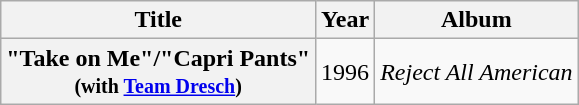<table class="wikitable plainrowheaders" style="text-align:left">
<tr>
<th scope="col">Title</th>
<th scope="col">Year</th>
<th scope="col">Album</th>
</tr>
<tr>
<th scope="row">"Take on Me"/"Capri Pants"<br><small>(with <a href='#'>Team Dresch</a>)</small></th>
<td>1996</td>
<td><em>Reject All American</em></td>
</tr>
</table>
